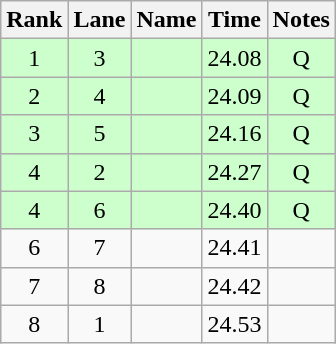<table class="wikitable sortable" style="text-align:center">
<tr>
<th>Rank</th>
<th>Lane</th>
<th>Name</th>
<th>Time</th>
<th>Notes</th>
</tr>
<tr bgcolor=ccffcc>
<td>1</td>
<td>3</td>
<td align=left></td>
<td>24.08</td>
<td>Q</td>
</tr>
<tr bgcolor=ccffcc>
<td>2</td>
<td>4</td>
<td align=left></td>
<td>24.09</td>
<td>Q</td>
</tr>
<tr bgcolor=ccffcc>
<td>3</td>
<td>5</td>
<td align=left></td>
<td>24.16</td>
<td>Q</td>
</tr>
<tr bgcolor=ccffcc>
<td>4</td>
<td>2</td>
<td align=left></td>
<td>24.27</td>
<td>Q</td>
</tr>
<tr bgcolor=ccffcc>
<td>4</td>
<td>6</td>
<td align=left></td>
<td>24.40</td>
<td>Q</td>
</tr>
<tr>
<td>6</td>
<td>7</td>
<td align=left></td>
<td>24.41</td>
<td></td>
</tr>
<tr>
<td>7</td>
<td>8</td>
<td align=left></td>
<td>24.42</td>
<td></td>
</tr>
<tr>
<td>8</td>
<td>1</td>
<td align=left></td>
<td>24.53</td>
<td></td>
</tr>
</table>
